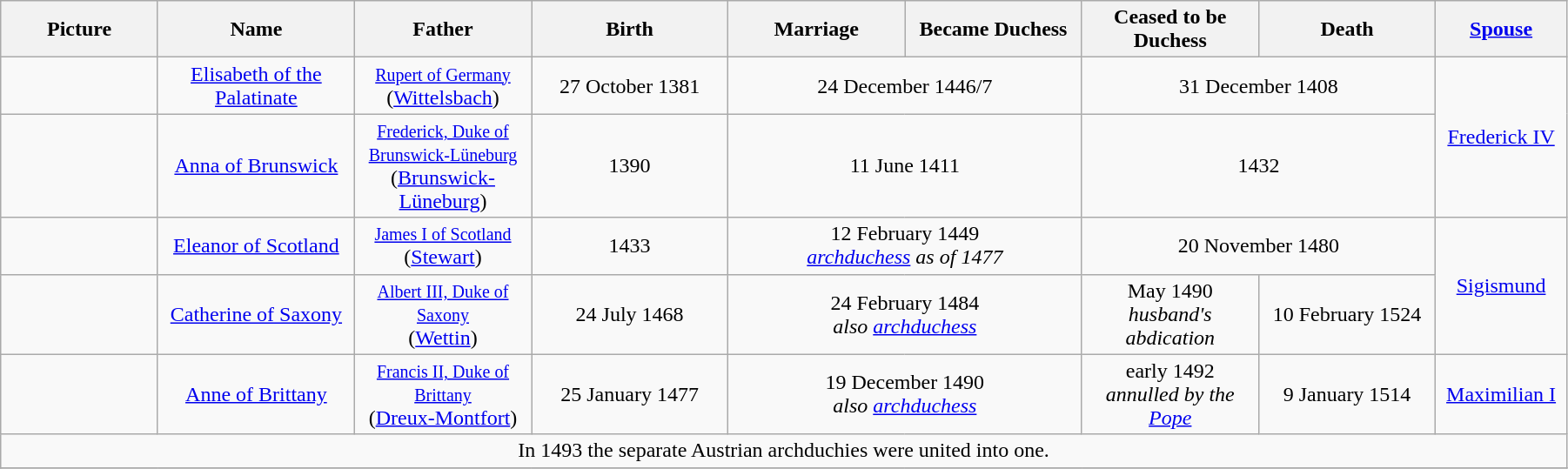<table width=95% class="wikitable">
<tr>
<th width = "8%">Picture</th>
<th width = "10%">Name</th>
<th width = "9%">Father</th>
<th width = "10%">Birth</th>
<th width = "9%">Marriage</th>
<th width = "9%">Became Duchess</th>
<th width = "9%">Ceased to be Duchess</th>
<th width = "9%">Death</th>
<th width = "6%"><a href='#'>Spouse</a></th>
</tr>
<tr>
<td align=center></td>
<td align=center><a href='#'>Elisabeth of the Palatinate</a></td>
<td align="center"><small><a href='#'>Rupert of Germany</a></small><br>(<a href='#'>Wittelsbach</a>)</td>
<td align="center">27 October 1381</td>
<td align="center" colspan="2">24 December 1446/7</td>
<td align="center" colspan="2">31 December 1408</td>
<td align="center" rowspan="2"><a href='#'>Frederick IV</a></td>
</tr>
<tr>
<td align=center></td>
<td align=center><a href='#'>Anna of Brunswick</a></td>
<td align="center"><small><a href='#'>Frederick, Duke of Brunswick-Lüneburg</a></small><br>(<a href='#'>Brunswick-Lüneburg</a>)</td>
<td align="center">1390</td>
<td align="center" colspan="2">11 June 1411</td>
<td align="center" colspan="2">1432</td>
</tr>
<tr>
<td align=center></td>
<td align=center><a href='#'>Eleanor of Scotland</a></td>
<td align="center"><small><a href='#'>James I of Scotland</a></small><br>(<a href='#'>Stewart</a>)</td>
<td align="center">1433</td>
<td align="center" colspan="2">12 February 1449<br><em><a href='#'>archduchess</a> as of 1477</em></td>
<td align="center" colspan="2">20 November 1480</td>
<td align="center" rowspan="2"><a href='#'>Sigismund</a></td>
</tr>
<tr>
<td align=center></td>
<td align=center><a href='#'>Catherine of Saxony</a></td>
<td align="center"><small><a href='#'>Albert III, Duke of Saxony</a></small><br>(<a href='#'>Wettin</a>)</td>
<td align="center">24 July 1468</td>
<td align="center" colspan="2">24 February 1484<br><em>also <a href='#'>archduchess</a></em></td>
<td align="center">May 1490<br><em>husband's abdication</em></td>
<td align="center">10 February 1524</td>
</tr>
<tr>
<td align=center></td>
<td align=center><a href='#'>Anne of Brittany</a></td>
<td align="center"><small><a href='#'>Francis II, Duke of Brittany</a></small><br>(<a href='#'>Dreux-Montfort</a>)</td>
<td align="center">25 January 1477</td>
<td align="center" colspan="2">19 December 1490<br><em>also <a href='#'>archduchess</a></em><br></td>
<td align="center">early 1492<br><em>annulled by the <a href='#'>Pope</a></em></td>
<td align="center">9 January 1514</td>
<td align="center"><a href='#'>Maximilian I</a></td>
</tr>
<tr>
<td align="center" colspan="9">In 1493 the separate Austrian archduchies were united into one.</td>
</tr>
<tr>
</tr>
</table>
